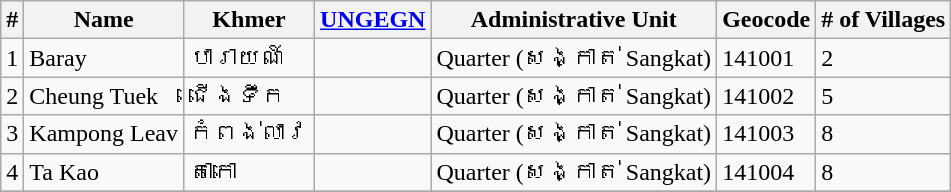<table class="wikitable sortable">
<tr>
<th>#</th>
<th>Name</th>
<th>Khmer</th>
<th><a href='#'>UNGEGN</a></th>
<th>Administrative Unit</th>
<th>Geocode</th>
<th># of Villages</th>
</tr>
<tr>
<td>1</td>
<td>Baray</td>
<td>បារាយណ៍</td>
<td></td>
<td>Quarter (សង្កាត់ Sangkat)</td>
<td>141001</td>
<td>2</td>
</tr>
<tr>
<td>2</td>
<td>Cheung Tuek</td>
<td>ជើងទឹក</td>
<td></td>
<td>Quarter (សង្កាត់ Sangkat)</td>
<td>141002</td>
<td>5</td>
</tr>
<tr>
<td>3</td>
<td>Kampong Leav</td>
<td>កំពង់លាវ</td>
<td></td>
<td>Quarter (សង្កាត់ Sangkat)</td>
<td>141003</td>
<td>8</td>
</tr>
<tr>
<td>4</td>
<td>Ta Kao</td>
<td>តាកោ</td>
<td></td>
<td>Quarter (សង្កាត់ Sangkat)</td>
<td>141004</td>
<td>8</td>
</tr>
<tr>
</tr>
</table>
